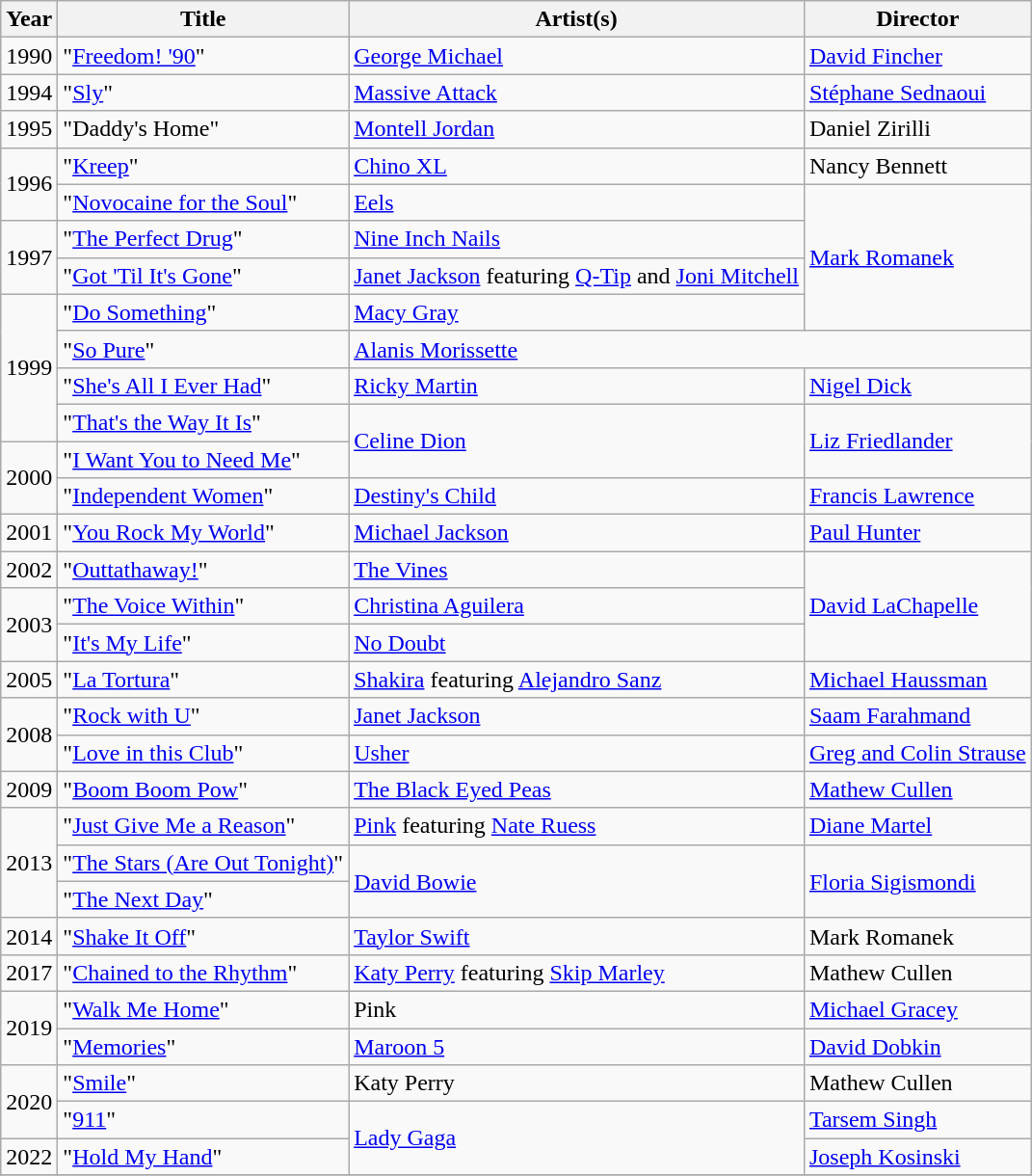<table class="wikitable">
<tr>
<th>Year</th>
<th>Title</th>
<th>Artist(s)</th>
<th>Director</th>
</tr>
<tr>
<td>1990</td>
<td>"<a href='#'>Freedom! '90</a>"</td>
<td><a href='#'>George Michael</a></td>
<td><a href='#'>David Fincher</a></td>
</tr>
<tr>
<td>1994</td>
<td>"<a href='#'>Sly</a>"</td>
<td><a href='#'>Massive Attack</a></td>
<td><a href='#'>Stéphane Sednaoui</a></td>
</tr>
<tr>
<td>1995</td>
<td>"Daddy's Home"</td>
<td><a href='#'>Montell Jordan</a></td>
<td>Daniel Zirilli</td>
</tr>
<tr>
<td rowspan=2>1996</td>
<td>"<a href='#'>Kreep</a>"</td>
<td><a href='#'>Chino XL</a></td>
<td>Nancy Bennett</td>
</tr>
<tr>
<td>"<a href='#'>Novocaine for the Soul</a>"</td>
<td><a href='#'>Eels</a></td>
<td rowspan=4><a href='#'>Mark Romanek</a></td>
</tr>
<tr>
<td rowspan=2>1997</td>
<td>"<a href='#'>The Perfect Drug</a>"</td>
<td><a href='#'>Nine Inch Nails</a></td>
</tr>
<tr>
<td>"<a href='#'>Got 'Til It's Gone</a>"</td>
<td><a href='#'>Janet Jackson</a> featuring <a href='#'>Q-Tip</a> and <a href='#'>Joni Mitchell</a></td>
</tr>
<tr>
<td rowspan=4>1999</td>
<td>"<a href='#'>Do Something</a>"</td>
<td><a href='#'>Macy Gray</a></td>
</tr>
<tr>
<td>"<a href='#'>So Pure</a>"</td>
<td colspan=2><a href='#'>Alanis Morissette</a></td>
</tr>
<tr>
<td>"<a href='#'>She's All I Ever Had</a>"</td>
<td><a href='#'>Ricky Martin</a></td>
<td><a href='#'>Nigel Dick</a></td>
</tr>
<tr>
<td>"<a href='#'>That's the Way It Is</a>"</td>
<td rowspan=2><a href='#'>Celine Dion</a></td>
<td rowspan=2><a href='#'>Liz Friedlander</a></td>
</tr>
<tr>
<td rowspan=2>2000</td>
<td>"<a href='#'>I Want You to Need Me</a>"</td>
</tr>
<tr>
<td>"<a href='#'>Independent Women</a>"</td>
<td><a href='#'>Destiny's Child</a></td>
<td><a href='#'>Francis Lawrence</a></td>
</tr>
<tr>
<td>2001</td>
<td>"<a href='#'>You Rock My World</a>"</td>
<td><a href='#'>Michael Jackson</a></td>
<td><a href='#'>Paul Hunter</a></td>
</tr>
<tr>
<td>2002</td>
<td>"<a href='#'>Outtathaway!</a>"</td>
<td><a href='#'>The Vines</a></td>
<td rowspan=3><a href='#'>David LaChapelle</a></td>
</tr>
<tr>
<td rowspan=2>2003</td>
<td>"<a href='#'>The Voice Within</a>"</td>
<td><a href='#'>Christina Aguilera</a></td>
</tr>
<tr>
<td>"<a href='#'>It's My Life</a>"</td>
<td><a href='#'>No Doubt</a></td>
</tr>
<tr>
<td>2005</td>
<td>"<a href='#'>La Tortura</a>"</td>
<td><a href='#'>Shakira</a> featuring <a href='#'>Alejandro Sanz</a></td>
<td><a href='#'>Michael Haussman</a></td>
</tr>
<tr>
<td rowspan=2>2008</td>
<td>"<a href='#'>Rock with U</a>"</td>
<td><a href='#'>Janet Jackson</a></td>
<td><a href='#'>Saam Farahmand</a></td>
</tr>
<tr>
<td>"<a href='#'>Love in this Club</a>"</td>
<td><a href='#'>Usher</a></td>
<td><a href='#'>Greg and Colin Strause</a></td>
</tr>
<tr>
<td>2009</td>
<td>"<a href='#'>Boom Boom Pow</a>"</td>
<td><a href='#'>The Black Eyed Peas</a></td>
<td><a href='#'>Mathew Cullen</a></td>
</tr>
<tr>
<td rowspan=3>2013</td>
<td>"<a href='#'>Just Give Me a Reason</a>"</td>
<td><a href='#'>Pink</a> featuring <a href='#'>Nate Ruess</a></td>
<td><a href='#'>Diane Martel</a></td>
</tr>
<tr>
<td>"<a href='#'>The Stars (Are Out Tonight)</a>"</td>
<td rowspan=2><a href='#'>David Bowie</a></td>
<td rowspan=2><a href='#'>Floria Sigismondi</a></td>
</tr>
<tr>
<td>"<a href='#'>The Next Day</a>"</td>
</tr>
<tr>
<td>2014</td>
<td>"<a href='#'>Shake It Off</a>"</td>
<td><a href='#'>Taylor Swift</a></td>
<td>Mark Romanek</td>
</tr>
<tr>
<td>2017</td>
<td>"<a href='#'>Chained to the Rhythm</a>"</td>
<td><a href='#'>Katy Perry</a> featuring <a href='#'>Skip Marley</a></td>
<td>Mathew Cullen</td>
</tr>
<tr>
<td rowspan=2>2019</td>
<td>"<a href='#'>Walk Me Home</a>"</td>
<td>Pink</td>
<td><a href='#'>Michael Gracey</a></td>
</tr>
<tr>
<td>"<a href='#'>Memories</a>"</td>
<td><a href='#'>Maroon 5</a></td>
<td><a href='#'>David Dobkin</a></td>
</tr>
<tr>
<td rowspan=2>2020</td>
<td>"<a href='#'>Smile</a>"</td>
<td>Katy Perry</td>
<td>Mathew Cullen</td>
</tr>
<tr>
<td>"<a href='#'>911</a>"</td>
<td rowspan=2><a href='#'>Lady Gaga</a></td>
<td><a href='#'>Tarsem Singh</a></td>
</tr>
<tr>
<td>2022</td>
<td>"<a href='#'>Hold My Hand</a>"</td>
<td><a href='#'>Joseph Kosinski</a></td>
</tr>
<tr>
</tr>
</table>
